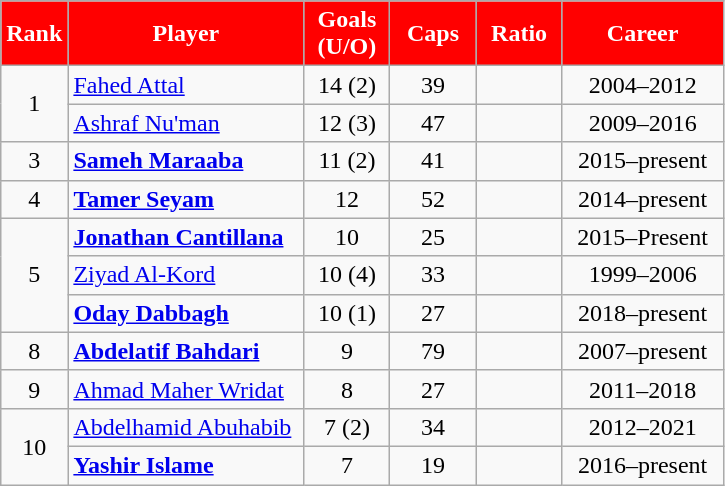<table class="wikitable sortable" style="text-align:center;">
<tr style="color:white">
<th style="background-color:#FF0000; width:30px ;">Rank</th>
<th style="background-color:#FF0000; width:150px;">Player</th>
<th style="background-color:#FF0000; width:50px ;">Goals (U/O)</th>
<th style="background-color:#FF0000; width:50px ;">Caps</th>
<th style="background-color:#FF0000; width:50px ;">Ratio</th>
<th style="background-color:#FF0000; width:100px ;">Career</th>
</tr>
<tr>
<td rowspan=2>1</td>
<td align="left"><a href='#'>Fahed Attal</a></td>
<td>14 (2)</td>
<td>39</td>
<td></td>
<td>2004–2012</td>
</tr>
<tr>
<td align="left"><a href='#'>Ashraf Nu'man</a></td>
<td>12 (3)</td>
<td>47</td>
<td></td>
<td>2009–2016</td>
</tr>
<tr>
<td>3</td>
<td align="left"><strong><a href='#'>Sameh Maraaba</a></strong></td>
<td>11 (2)</td>
<td>41</td>
<td></td>
<td>2015–present</td>
</tr>
<tr>
<td>4</td>
<td align="left"><strong><a href='#'>Tamer Seyam</a></strong></td>
<td>12</td>
<td>52</td>
<td></td>
<td>2014–present</td>
</tr>
<tr>
<td rowspan=3>5</td>
<td align="left"><strong><a href='#'>Jonathan Cantillana</a></strong></td>
<td>10</td>
<td>25</td>
<td></td>
<td>2015–Present</td>
</tr>
<tr>
<td align="left"><a href='#'>Ziyad Al-Kord</a></td>
<td>10 (4)</td>
<td>33</td>
<td></td>
<td>1999–2006</td>
</tr>
<tr>
<td align="left"><strong><a href='#'>Oday Dabbagh</a></strong></td>
<td>10 (1)</td>
<td>27</td>
<td></td>
<td>2018–present</td>
</tr>
<tr>
<td>8</td>
<td align="left"><strong><a href='#'>Abdelatif Bahdari</a></strong></td>
<td>9</td>
<td>79</td>
<td></td>
<td>2007–present</td>
</tr>
<tr>
<td>9</td>
<td align="left"><a href='#'>Ahmad Maher Wridat</a></td>
<td>8</td>
<td>27</td>
<td></td>
<td>2011–2018</td>
</tr>
<tr>
<td rowspan="2">10</td>
<td align="left"><a href='#'>Abdelhamid Abuhabib</a></td>
<td>7 (2)</td>
<td>34</td>
<td></td>
<td>2012–2021</td>
</tr>
<tr>
<td align="left"><strong><a href='#'>Yashir Islame</a></strong></td>
<td>7</td>
<td>19</td>
<td></td>
<td>2016–present</td>
</tr>
</table>
